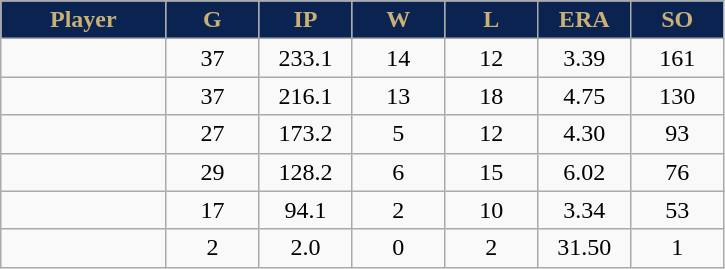<table class="wikitable sortable">
<tr>
<th style="background:#0a2351;color:#c9b074;" width="16%">Player</th>
<th style="background:#0a2351;color:#c9b074;" width="9%">G</th>
<th style="background:#0a2351;color:#c9b074;" width="9%">IP</th>
<th style="background:#0a2351;color:#c9b074;" width="9%">W</th>
<th style="background:#0a2351;color:#c9b074;" width="9%">L</th>
<th style="background:#0a2351;color:#c9b074;" width="9%">ERA</th>
<th style="background:#0a2351;color:#c9b074;" width="9%">SO</th>
</tr>
<tr align="center">
<td></td>
<td>37</td>
<td>233.1</td>
<td>14</td>
<td>12</td>
<td>3.39</td>
<td>161</td>
</tr>
<tr align="center">
<td></td>
<td>37</td>
<td>216.1</td>
<td>13</td>
<td>18</td>
<td>4.75</td>
<td>130</td>
</tr>
<tr align="center">
<td></td>
<td>27</td>
<td>173.2</td>
<td>5</td>
<td>12</td>
<td>4.30</td>
<td>93</td>
</tr>
<tr align="center">
<td></td>
<td>29</td>
<td>128.2</td>
<td>6</td>
<td>15</td>
<td>6.02</td>
<td>76</td>
</tr>
<tr align="center">
<td></td>
<td>17</td>
<td>94.1</td>
<td>2</td>
<td>10</td>
<td>3.34</td>
<td>53</td>
</tr>
<tr align="center">
<td></td>
<td>2</td>
<td>2.0</td>
<td>0</td>
<td>2</td>
<td>31.50</td>
<td>1</td>
</tr>
</table>
